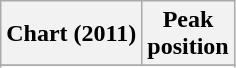<table class="wikitable sortable plainrowheaders">
<tr>
<th>Chart (2011)</th>
<th>Peak<br>position</th>
</tr>
<tr>
</tr>
<tr>
</tr>
</table>
